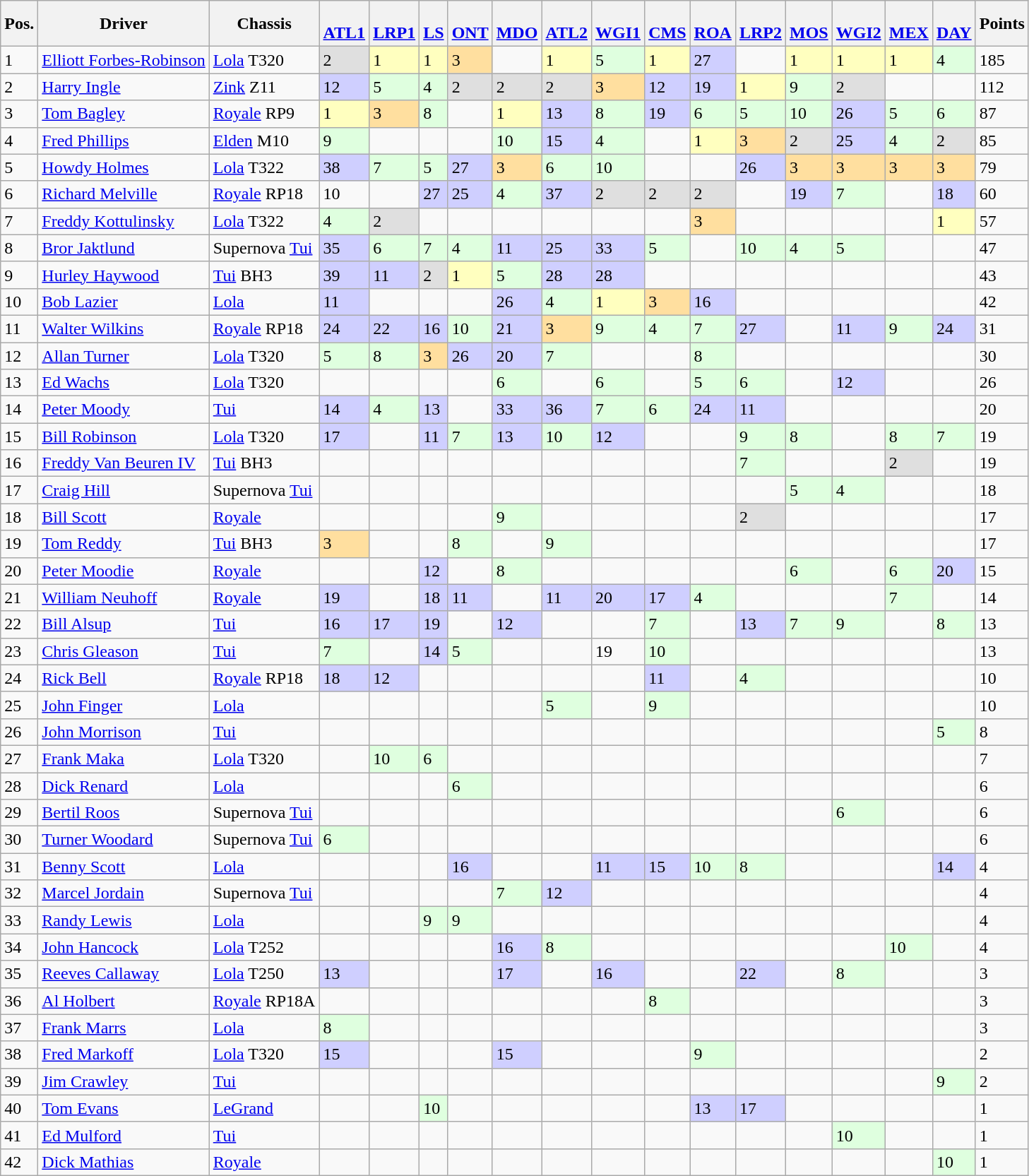<table class="wikitable">
<tr>
<th>Pos.</th>
<th>Driver</th>
<th>Chassis</th>
<th> <br> <a href='#'>ATL1</a></th>
<th> <br> <a href='#'>LRP1</a></th>
<th> <br> <a href='#'>LS</a></th>
<th> <br> <a href='#'>ONT</a></th>
<th> <br> <a href='#'>MDO</a></th>
<th> <br> <a href='#'>ATL2</a></th>
<th> <br> <a href='#'>WGI1</a></th>
<th> <br> <a href='#'>CMS</a></th>
<th> <br> <a href='#'>ROA</a></th>
<th> <br> <a href='#'>LRP2</a></th>
<th> <br> <a href='#'>MOS</a></th>
<th> <br> <a href='#'>WGI2</a></th>
<th> <br> <a href='#'>MEX</a></th>
<th> <br> <a href='#'>DAY</a></th>
<th>Points</th>
</tr>
<tr>
<td>1</td>
<td> <a href='#'>Elliott Forbes-Robinson</a></td>
<td><a href='#'>Lola</a> T320</td>
<td style="background:#DFDFDF;">2</td>
<td style="background:#FFFFBF;">1</td>
<td style="background:#FFFFBF;">1</td>
<td style="background:#FFDF9F;">3</td>
<td></td>
<td style="background:#FFFFBF;">1</td>
<td style="background:#DFFFDF;">5</td>
<td style="background:#FFFFBF;">1</td>
<td style="background:#CFCFFF;">27</td>
<td></td>
<td style="background:#FFFFBF;">1</td>
<td style="background:#FFFFBF;">1</td>
<td style="background:#FFFFBF;">1</td>
<td style="background:#DFFFDF;">4</td>
<td>185</td>
</tr>
<tr>
<td>2</td>
<td> <a href='#'>Harry Ingle</a></td>
<td><a href='#'>Zink</a> Z11</td>
<td style="background:#CFCFFF;">12</td>
<td style="background:#DFFFDF;">5</td>
<td style="background:#DFFFDF;">4</td>
<td style="background:#DFDFDF;">2</td>
<td style="background:#DFDFDF;">2</td>
<td style="background:#DFDFDF;">2</td>
<td style="background:#FFDF9F;">3</td>
<td style="background:#CFCFFF;">12</td>
<td style="background:#CFCFFF;">19</td>
<td style="background:#FFFFBF;">1</td>
<td style="background:#DFFFDF;">9</td>
<td style="background:#DFDFDF;">2</td>
<td></td>
<td></td>
<td>112</td>
</tr>
<tr>
<td>3</td>
<td> <a href='#'>Tom Bagley</a></td>
<td><a href='#'>Royale</a> RP9</td>
<td style="background:#FFFFBF;">1</td>
<td style="background:#FFDF9F;">3</td>
<td style="background:#DFFFDF;">8</td>
<td></td>
<td style="background:#FFFFBF;">1</td>
<td style="background:#CFCFFF;">13</td>
<td style="background:#DFFFDF;">8</td>
<td style="background:#CFCFFF;">19</td>
<td style="background:#DFFFDF;">6</td>
<td style="background:#DFFFDF;">5</td>
<td style="background:#DFFFDF;">10</td>
<td style="background:#CFCFFF;">26</td>
<td style="background:#DFFFDF;">5</td>
<td style="background:#DFFFDF;">6</td>
<td>87</td>
</tr>
<tr>
<td>4</td>
<td> <a href='#'>Fred Phillips</a></td>
<td><a href='#'>Elden</a> M10</td>
<td style="background:#DFFFDF;">9</td>
<td></td>
<td></td>
<td></td>
<td style="background:#DFFFDF;">10</td>
<td style="background:#CFCFFF;">15</td>
<td style="background:#DFFFDF;">4</td>
<td></td>
<td style="background:#FFFFBF;">1</td>
<td style="background:#FFDF9F;">3</td>
<td style="background:#DFDFDF;">2</td>
<td style="background:#CFCFFF;">25</td>
<td style="background:#DFFFDF;">4</td>
<td style="background:#DFDFDF;">2</td>
<td>85</td>
</tr>
<tr>
<td>5</td>
<td> <a href='#'>Howdy Holmes</a></td>
<td><a href='#'>Lola</a> T322</td>
<td style="background:#CFCFFF;">38</td>
<td style="background:#DFFFDF;">7</td>
<td style="background:#DFFFDF;">5</td>
<td style="background:#CFCFFF;">27</td>
<td style="background:#FFDF9F;">3</td>
<td style="background:#DFFFDF;">6</td>
<td style="background:#DFFFDF;">10</td>
<td></td>
<td></td>
<td style="background:#CFCFFF;">26</td>
<td style="background:#FFDF9F;">3</td>
<td style="background:#FFDF9F;">3</td>
<td style="background:#FFDF9F;">3</td>
<td style="background:#FFDF9F;">3</td>
<td>79</td>
</tr>
<tr>
<td>6</td>
<td> <a href='#'>Richard Melville</a></td>
<td><a href='#'>Royale</a> RP18</td>
<td>10</td>
<td></td>
<td style="background:#CFCFFF;">27</td>
<td style="background:#CFCFFF;">25</td>
<td style="background:#DFFFDF;">4</td>
<td style="background:#CFCFFF;">37</td>
<td style="background:#DFDFDF;">2</td>
<td style="background:#DFDFDF;">2</td>
<td style="background:#DFDFDF;">2</td>
<td></td>
<td style="background:#CFCFFF;">19</td>
<td style="background:#DFFFDF;">7</td>
<td></td>
<td style="background:#CFCFFF;">18</td>
<td>60</td>
</tr>
<tr>
<td>7</td>
<td> <a href='#'>Freddy Kottulinsky</a></td>
<td><a href='#'>Lola</a> T322</td>
<td style="background:#DFFFDF;">4</td>
<td style="background:#DFDFDF;">2</td>
<td></td>
<td></td>
<td></td>
<td></td>
<td></td>
<td></td>
<td style="background:#FFDF9F;">3</td>
<td></td>
<td></td>
<td></td>
<td></td>
<td style="background:#FFFFBF;">1</td>
<td>57</td>
</tr>
<tr>
<td>8</td>
<td> <a href='#'>Bror Jaktlund</a></td>
<td>Supernova <a href='#'>Tui</a></td>
<td style="background:#CFCFFF;">35</td>
<td style="background:#DFFFDF;">6</td>
<td style="background:#DFFFDF;">7</td>
<td style="background:#DFFFDF;">4</td>
<td style="background:#CFCFFF;">11</td>
<td style="background:#CFCFFF;">25</td>
<td style="background:#CFCFFF;">33</td>
<td style="background:#DFFFDF;">5</td>
<td></td>
<td style="background:#DFFFDF;">10</td>
<td style="background:#DFFFDF;">4</td>
<td style="background:#DFFFDF;">5</td>
<td></td>
<td></td>
<td>47</td>
</tr>
<tr>
<td>9</td>
<td> <a href='#'>Hurley Haywood</a></td>
<td><a href='#'>Tui</a> BH3</td>
<td style="background:#CFCFFF;">39</td>
<td style="background:#CFCFFF;">11</td>
<td style="background:#DFDFDF;">2</td>
<td style="background:#FFFFBF;">1</td>
<td style="background:#DFFFDF;">5</td>
<td style="background:#CFCFFF;">28</td>
<td style="background:#CFCFFF;">28</td>
<td></td>
<td></td>
<td></td>
<td></td>
<td></td>
<td></td>
<td></td>
<td>43</td>
</tr>
<tr>
<td>10</td>
<td> <a href='#'>Bob Lazier</a></td>
<td><a href='#'>Lola</a></td>
<td style="background:#CFCFFF;">11</td>
<td></td>
<td></td>
<td></td>
<td style="background:#CFCFFF;">26</td>
<td style="background:#DFFFDF;">4</td>
<td style="background:#FFFFBF;">1</td>
<td style="background:#FFDF9F;">3</td>
<td style="background:#CFCFFF;">16</td>
<td></td>
<td></td>
<td></td>
<td></td>
<td></td>
<td>42</td>
</tr>
<tr>
<td>11</td>
<td> <a href='#'>Walter Wilkins</a></td>
<td><a href='#'>Royale</a> RP18</td>
<td style="background:#CFCFFF;">24</td>
<td style="background:#CFCFFF;">22</td>
<td style="background:#CFCFFF;">16</td>
<td style="background:#DFFFDF;">10</td>
<td style="background:#CFCFFF;">21</td>
<td style="background:#FFDF9F;">3</td>
<td style="background:#DFFFDF;">9</td>
<td style="background:#DFFFDF;">4</td>
<td style="background:#DFFFDF;">7</td>
<td style="background:#CFCFFF;">27</td>
<td></td>
<td style="background:#CFCFFF;">11</td>
<td style="background:#DFFFDF;">9</td>
<td style="background:#CFCFFF;">24</td>
<td>31</td>
</tr>
<tr>
<td>12</td>
<td> <a href='#'>Allan Turner</a></td>
<td><a href='#'>Lola</a> T320</td>
<td style="background:#DFFFDF;">5</td>
<td style="background:#DFFFDF;">8</td>
<td style="background:#FFDF9F;">3</td>
<td style="background:#CFCFFF;">26</td>
<td style="background:#CFCFFF;">20</td>
<td style="background:#DFFFDF;">7</td>
<td></td>
<td></td>
<td style="background:#DFFFDF;">8</td>
<td></td>
<td></td>
<td></td>
<td></td>
<td></td>
<td>30</td>
</tr>
<tr>
<td>13</td>
<td> <a href='#'>Ed Wachs</a></td>
<td><a href='#'>Lola</a> T320</td>
<td></td>
<td></td>
<td></td>
<td></td>
<td style="background:#DFFFDF;">6</td>
<td></td>
<td style="background:#DFFFDF;">6</td>
<td></td>
<td style="background:#DFFFDF;">5</td>
<td style="background:#DFFFDF;">6</td>
<td></td>
<td style="background:#CFCFFF;">12</td>
<td></td>
<td></td>
<td>26</td>
</tr>
<tr>
<td>14</td>
<td> <a href='#'>Peter Moody</a></td>
<td><a href='#'>Tui</a></td>
<td style="background:#CFCFFF;">14</td>
<td style="background:#DFFFDF;">4</td>
<td style="background:#CFCFFF;">13</td>
<td></td>
<td style="background:#CFCFFF;">33</td>
<td style="background:#CFCFFF;">36</td>
<td style="background:#DFFFDF;">7</td>
<td style="background:#DFFFDF;">6</td>
<td style="background:#CFCFFF;">24</td>
<td style="background:#CFCFFF;">11</td>
<td></td>
<td></td>
<td></td>
<td></td>
<td>20</td>
</tr>
<tr>
<td>15</td>
<td> <a href='#'>Bill Robinson</a></td>
<td><a href='#'>Lola</a> T320</td>
<td style="background:#CFCFFF;">17</td>
<td></td>
<td style="background:#CFCFFF;">11</td>
<td style="background:#DFFFDF;">7</td>
<td style="background:#CFCFFF;">13</td>
<td style="background:#DFFFDF;">10</td>
<td style="background:#CFCFFF;">12</td>
<td></td>
<td></td>
<td style="background:#DFFFDF;">9</td>
<td style="background:#DFFFDF;">8</td>
<td></td>
<td style="background:#DFFFDF;">8</td>
<td style="background:#DFFFDF;">7</td>
<td>19</td>
</tr>
<tr>
<td>16</td>
<td> <a href='#'>Freddy Van Beuren IV</a></td>
<td><a href='#'>Tui</a> BH3</td>
<td></td>
<td></td>
<td></td>
<td></td>
<td></td>
<td></td>
<td></td>
<td></td>
<td></td>
<td style="background:#DFFFDF;">7</td>
<td></td>
<td></td>
<td style="background:#DFDFDF;">2</td>
<td></td>
<td>19</td>
</tr>
<tr>
<td>17</td>
<td> <a href='#'>Craig Hill</a></td>
<td>Supernova <a href='#'>Tui</a></td>
<td></td>
<td></td>
<td></td>
<td></td>
<td></td>
<td></td>
<td></td>
<td></td>
<td></td>
<td></td>
<td style="background:#DFFFDF;">5</td>
<td style="background:#DFFFDF;">4</td>
<td></td>
<td></td>
<td>18</td>
</tr>
<tr>
<td>18</td>
<td> <a href='#'>Bill Scott</a></td>
<td><a href='#'>Royale</a></td>
<td></td>
<td></td>
<td></td>
<td></td>
<td style="background:#DFFFDF;">9</td>
<td></td>
<td></td>
<td></td>
<td></td>
<td style="background:#DFDFDF;">2</td>
<td></td>
<td></td>
<td></td>
<td></td>
<td>17</td>
</tr>
<tr>
<td>19</td>
<td> <a href='#'>Tom Reddy</a></td>
<td><a href='#'>Tui</a> BH3</td>
<td style="background:#FFDF9F;">3</td>
<td></td>
<td></td>
<td style="background:#DFFFDF;">8</td>
<td></td>
<td style="background:#DFFFDF;">9</td>
<td></td>
<td></td>
<td></td>
<td></td>
<td></td>
<td></td>
<td></td>
<td></td>
<td>17</td>
</tr>
<tr>
<td>20</td>
<td> <a href='#'>Peter Moodie</a></td>
<td><a href='#'>Royale</a></td>
<td></td>
<td></td>
<td style="background:#CFCFFF;">12</td>
<td></td>
<td style="background:#DFFFDF;">8</td>
<td></td>
<td></td>
<td></td>
<td></td>
<td></td>
<td style="background:#DFFFDF;">6</td>
<td></td>
<td style="background:#DFFFDF;">6</td>
<td style="background:#CFCFFF;">20</td>
<td>15</td>
</tr>
<tr>
<td>21</td>
<td> <a href='#'>William Neuhoff</a></td>
<td><a href='#'>Royale</a></td>
<td style="background:#CFCFFF;">19</td>
<td></td>
<td style="background:#CFCFFF;">18</td>
<td style="background:#CFCFFF;">11</td>
<td></td>
<td style="background:#CFCFFF;">11</td>
<td style="background:#CFCFFF;">20</td>
<td style="background:#CFCFFF;">17</td>
<td style="background:#DFFFDF;">4</td>
<td></td>
<td></td>
<td></td>
<td style="background:#DFFFDF;">7</td>
<td></td>
<td>14</td>
</tr>
<tr>
<td>22</td>
<td> <a href='#'>Bill Alsup</a></td>
<td><a href='#'>Tui</a></td>
<td style="background:#CFCFFF;">16</td>
<td style="background:#CFCFFF;">17</td>
<td style="background:#CFCFFF;">19</td>
<td></td>
<td style="background:#CFCFFF;">12</td>
<td></td>
<td></td>
<td style="background:#DFFFDF;">7</td>
<td></td>
<td style="background:#CFCFFF;">13</td>
<td style="background:#DFFFDF;">7</td>
<td style="background:#DFFFDF;">9</td>
<td></td>
<td style="background:#DFFFDF;">8</td>
<td>13</td>
</tr>
<tr>
<td>23</td>
<td> <a href='#'>Chris Gleason</a></td>
<td><a href='#'>Tui</a></td>
<td style="background:#DFFFDF;">7</td>
<td></td>
<td style="background:#CFCFFF;">14</td>
<td style="background:#DFFFDF;">5</td>
<td></td>
<td></td>
<td>19</td>
<td style="background:#DFFFDF;">10</td>
<td></td>
<td></td>
<td></td>
<td></td>
<td></td>
<td></td>
<td>13</td>
</tr>
<tr>
<td>24</td>
<td> <a href='#'>Rick Bell</a></td>
<td><a href='#'>Royale</a> RP18</td>
<td style="background:#CFCFFF;">18</td>
<td style="background:#CFCFFF;">12</td>
<td></td>
<td></td>
<td></td>
<td></td>
<td></td>
<td style="background:#CFCFFF;">11</td>
<td></td>
<td style="background:#DFFFDF;">4</td>
<td></td>
<td></td>
<td></td>
<td></td>
<td>10</td>
</tr>
<tr>
<td>25</td>
<td> <a href='#'>John Finger</a></td>
<td><a href='#'>Lola</a></td>
<td></td>
<td></td>
<td></td>
<td></td>
<td></td>
<td style="background:#DFFFDF;">5</td>
<td></td>
<td style="background:#DFFFDF;">9</td>
<td></td>
<td></td>
<td></td>
<td></td>
<td></td>
<td></td>
<td>10</td>
</tr>
<tr>
<td>26</td>
<td> <a href='#'>John Morrison</a></td>
<td><a href='#'>Tui</a></td>
<td></td>
<td></td>
<td></td>
<td></td>
<td></td>
<td></td>
<td></td>
<td></td>
<td></td>
<td></td>
<td></td>
<td></td>
<td></td>
<td style="background:#DFFFDF;">5</td>
<td>8</td>
</tr>
<tr>
<td>27</td>
<td> <a href='#'>Frank Maka</a></td>
<td><a href='#'>Lola</a> T320</td>
<td></td>
<td style="background:#DFFFDF;">10</td>
<td style="background:#DFFFDF;">6</td>
<td></td>
<td></td>
<td></td>
<td></td>
<td></td>
<td></td>
<td></td>
<td></td>
<td></td>
<td></td>
<td></td>
<td>7</td>
</tr>
<tr>
<td>28</td>
<td> <a href='#'>Dick Renard</a></td>
<td><a href='#'>Lola</a></td>
<td></td>
<td></td>
<td></td>
<td style="background:#DFFFDF;">6</td>
<td></td>
<td></td>
<td></td>
<td></td>
<td></td>
<td></td>
<td></td>
<td></td>
<td></td>
<td></td>
<td>6</td>
</tr>
<tr>
<td>29</td>
<td> <a href='#'>Bertil Roos</a></td>
<td>Supernova <a href='#'>Tui</a></td>
<td></td>
<td></td>
<td></td>
<td></td>
<td></td>
<td></td>
<td></td>
<td></td>
<td></td>
<td></td>
<td></td>
<td style="background:#DFFFDF;">6</td>
<td></td>
<td></td>
<td>6</td>
</tr>
<tr>
<td>30</td>
<td> <a href='#'>Turner Woodard</a></td>
<td>Supernova <a href='#'>Tui</a></td>
<td style="background:#DFFFDF;">6</td>
<td></td>
<td></td>
<td></td>
<td></td>
<td></td>
<td></td>
<td></td>
<td></td>
<td></td>
<td></td>
<td></td>
<td></td>
<td></td>
<td>6</td>
</tr>
<tr>
<td>31</td>
<td> <a href='#'>Benny Scott</a></td>
<td><a href='#'>Lola</a></td>
<td></td>
<td></td>
<td></td>
<td style="background:#CFCFFF;">16</td>
<td></td>
<td></td>
<td style="background:#CFCFFF;">11</td>
<td style="background:#CFCFFF;">15</td>
<td style="background:#DFFFDF;">10</td>
<td style="background:#DFFFDF;">8</td>
<td></td>
<td></td>
<td></td>
<td style="background:#CFCFFF;">14</td>
<td>4</td>
</tr>
<tr>
<td>32</td>
<td> <a href='#'>Marcel Jordain</a></td>
<td>Supernova <a href='#'>Tui</a></td>
<td></td>
<td></td>
<td></td>
<td></td>
<td style="background:#DFFFDF;">7</td>
<td style="background:#CFCFFF;">12</td>
<td></td>
<td></td>
<td></td>
<td></td>
<td></td>
<td></td>
<td></td>
<td></td>
<td>4</td>
</tr>
<tr>
<td>33</td>
<td> <a href='#'>Randy Lewis</a></td>
<td><a href='#'>Lola</a></td>
<td></td>
<td></td>
<td style="background:#DFFFDF;">9</td>
<td style="background:#DFFFDF;">9</td>
<td></td>
<td></td>
<td></td>
<td></td>
<td></td>
<td></td>
<td></td>
<td></td>
<td></td>
<td></td>
<td>4</td>
</tr>
<tr>
<td>34</td>
<td> <a href='#'>John Hancock</a></td>
<td><a href='#'>Lola</a> T252</td>
<td></td>
<td></td>
<td></td>
<td></td>
<td style="background:#CFCFFF;">16</td>
<td style="background:#DFFFDF;">8</td>
<td></td>
<td></td>
<td></td>
<td></td>
<td></td>
<td></td>
<td style="background:#DFFFDF;">10</td>
<td></td>
<td>4</td>
</tr>
<tr>
<td>35</td>
<td> <a href='#'>Reeves Callaway</a></td>
<td><a href='#'>Lola</a> T250</td>
<td style="background:#CFCFFF;">13</td>
<td></td>
<td></td>
<td></td>
<td style="background:#CFCFFF;">17</td>
<td></td>
<td style="background:#CFCFFF;">16</td>
<td></td>
<td></td>
<td style="background:#CFCFFF;">22</td>
<td></td>
<td style="background:#DFFFDF;">8</td>
<td></td>
<td></td>
<td>3</td>
</tr>
<tr>
<td>36</td>
<td> <a href='#'>Al Holbert</a></td>
<td><a href='#'>Royale</a> RP18A</td>
<td></td>
<td></td>
<td></td>
<td></td>
<td></td>
<td></td>
<td></td>
<td style="background:#DFFFDF;">8</td>
<td></td>
<td></td>
<td></td>
<td></td>
<td></td>
<td></td>
<td>3</td>
</tr>
<tr>
<td>37</td>
<td> <a href='#'>Frank Marrs</a></td>
<td><a href='#'>Lola</a></td>
<td style="background:#DFFFDF;">8</td>
<td></td>
<td></td>
<td></td>
<td></td>
<td></td>
<td></td>
<td></td>
<td></td>
<td></td>
<td></td>
<td></td>
<td></td>
<td></td>
<td>3</td>
</tr>
<tr>
<td>38</td>
<td> <a href='#'>Fred Markoff</a></td>
<td><a href='#'>Lola</a> T320</td>
<td style="background:#CFCFFF;">15</td>
<td></td>
<td></td>
<td></td>
<td style="background:#CFCFFF;">15</td>
<td></td>
<td></td>
<td></td>
<td style="background:#DFFFDF;">9</td>
<td></td>
<td></td>
<td></td>
<td></td>
<td></td>
<td>2</td>
</tr>
<tr>
<td>39</td>
<td> <a href='#'>Jim Crawley</a></td>
<td><a href='#'>Tui</a></td>
<td></td>
<td></td>
<td></td>
<td></td>
<td></td>
<td></td>
<td></td>
<td></td>
<td></td>
<td></td>
<td></td>
<td></td>
<td></td>
<td style="background:#DFFFDF;">9</td>
<td>2</td>
</tr>
<tr>
<td>40</td>
<td> <a href='#'>Tom Evans</a></td>
<td><a href='#'>LeGrand</a></td>
<td></td>
<td></td>
<td style="background:#DFFFDF;">10</td>
<td></td>
<td></td>
<td></td>
<td></td>
<td></td>
<td style="background:#CFCFFF;">13</td>
<td style="background:#CFCFFF;">17</td>
<td></td>
<td></td>
<td></td>
<td></td>
<td>1</td>
</tr>
<tr>
<td>41</td>
<td> <a href='#'>Ed Mulford</a></td>
<td><a href='#'>Tui</a></td>
<td></td>
<td></td>
<td></td>
<td></td>
<td></td>
<td></td>
<td></td>
<td></td>
<td></td>
<td></td>
<td></td>
<td style="background:#DFFFDF;">10</td>
<td></td>
<td></td>
<td>1</td>
</tr>
<tr>
<td>42</td>
<td> <a href='#'>Dick Mathias</a></td>
<td><a href='#'>Royale</a></td>
<td></td>
<td></td>
<td></td>
<td></td>
<td></td>
<td></td>
<td></td>
<td></td>
<td></td>
<td></td>
<td></td>
<td></td>
<td></td>
<td style="background:#DFFFDF;">10</td>
<td>1</td>
</tr>
</table>
